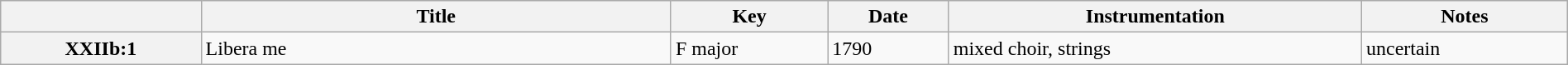<table class="wikitable sortable" style="text-align: left" width=100%>
<tr>
<th scope="col"><a href='#'></a></th>
<th scope="col" style="width: 30%;">Title</th>
<th scope="col" style="width: 10%;">Key</th>
<th scope="col">Date</th>
<th scope="col">Instrumentation</th>
<th scope="col">Notes</th>
</tr>
<tr>
<th scope="row">XXIIb:1</th>
<td>Libera me</td>
<td>F major</td>
<td> 1790</td>
<td>mixed choir, strings</td>
<td>uncertain</td>
</tr>
</table>
